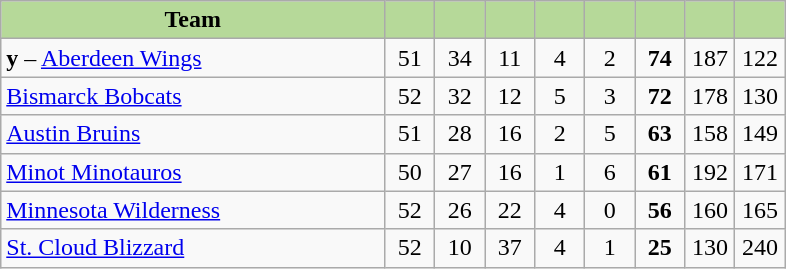<table class="wikitable" style="text-align:center">
<tr>
<th style="background:#b6d999; width:46%;">Team</th>
<th style="background:#b6d999; width:6%;"></th>
<th style="background:#b6d999; width:6%;"></th>
<th style="background:#b6d999; width:6%;"></th>
<th style="background:#b6d999; width:6%;"></th>
<th style="background:#b6d999; width:6%;"></th>
<th style="background:#b6d999; width:6%;"></th>
<th style="background:#b6d999; width:6%;"></th>
<th style="background:#b6d999; width:6%;"></th>
</tr>
<tr>
<td align=left><strong>y</strong> – <a href='#'>Aberdeen Wings</a></td>
<td>51</td>
<td>34</td>
<td>11</td>
<td>4</td>
<td>2</td>
<td><strong>74</strong></td>
<td>187</td>
<td>122</td>
</tr>
<tr>
<td align=left><a href='#'>Bismarck Bobcats</a></td>
<td>52</td>
<td>32</td>
<td>12</td>
<td>5</td>
<td>3</td>
<td><strong>72</strong></td>
<td>178</td>
<td>130</td>
</tr>
<tr>
<td align=left><a href='#'>Austin Bruins</a></td>
<td>51</td>
<td>28</td>
<td>16</td>
<td>2</td>
<td>5</td>
<td><strong>63</strong></td>
<td>158</td>
<td>149</td>
</tr>
<tr>
<td align=left><a href='#'>Minot Minotauros</a></td>
<td>50</td>
<td>27</td>
<td>16</td>
<td>1</td>
<td>6</td>
<td><strong>61</strong></td>
<td>192</td>
<td>171</td>
</tr>
<tr>
<td align=left><a href='#'>Minnesota Wilderness</a></td>
<td>52</td>
<td>26</td>
<td>22</td>
<td>4</td>
<td>0</td>
<td><strong>56</strong></td>
<td>160</td>
<td>165</td>
</tr>
<tr>
<td align=left><a href='#'>St. Cloud Blizzard</a></td>
<td>52</td>
<td>10</td>
<td>37</td>
<td>4</td>
<td>1</td>
<td><strong>25</strong></td>
<td>130</td>
<td>240</td>
</tr>
</table>
